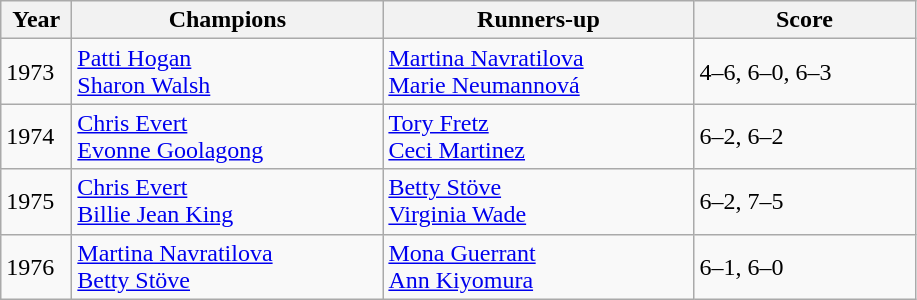<table class="wikitable">
<tr>
<th style="width:40px">Year</th>
<th style="width:200px">Champions</th>
<th style="width:200px">Runners-up</th>
<th style="width:140px" class="unsortable">Score</th>
</tr>
<tr>
<td>1973</td>
<td> <a href='#'>Patti Hogan</a> <br>  <a href='#'>Sharon Walsh</a></td>
<td> <a href='#'>Martina Navratilova</a> <br>  <a href='#'>Marie Neumannová</a></td>
<td>4–6, 6–0, 6–3</td>
</tr>
<tr>
<td>1974</td>
<td> <a href='#'>Chris Evert</a> <br>  <a href='#'>Evonne Goolagong</a></td>
<td> <a href='#'>Tory Fretz</a> <br>  <a href='#'>Ceci Martinez</a></td>
<td>6–2, 6–2</td>
</tr>
<tr>
<td>1975</td>
<td> <a href='#'>Chris Evert</a> <br>  <a href='#'>Billie Jean King</a></td>
<td> <a href='#'>Betty Stöve</a> <br>  <a href='#'>Virginia Wade</a></td>
<td>6–2, 7–5</td>
</tr>
<tr>
<td>1976</td>
<td> <a href='#'>Martina Navratilova</a> <br>  <a href='#'>Betty Stöve</a></td>
<td> <a href='#'>Mona Guerrant</a> <br>  <a href='#'>Ann Kiyomura</a></td>
<td>6–1, 6–0</td>
</tr>
</table>
